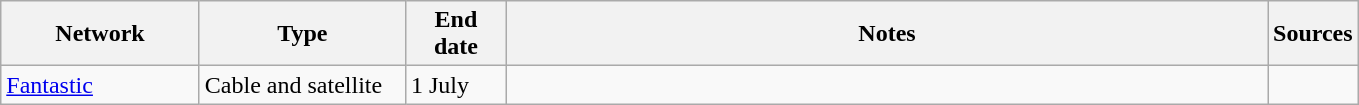<table class="wikitable">
<tr>
<th style="text-align:center; width:125px">Network</th>
<th style="text-align:center; width:130px">Type</th>
<th style="text-align:center; width:60px">End date</th>
<th style="text-align:center; width:500px">Notes</th>
<th style="text-align:center; width:30px">Sources</th>
</tr>
<tr>
<td><a href='#'>Fantastic</a></td>
<td>Cable and satellite</td>
<td>1 July</td>
<td></td>
<td></td>
</tr>
</table>
